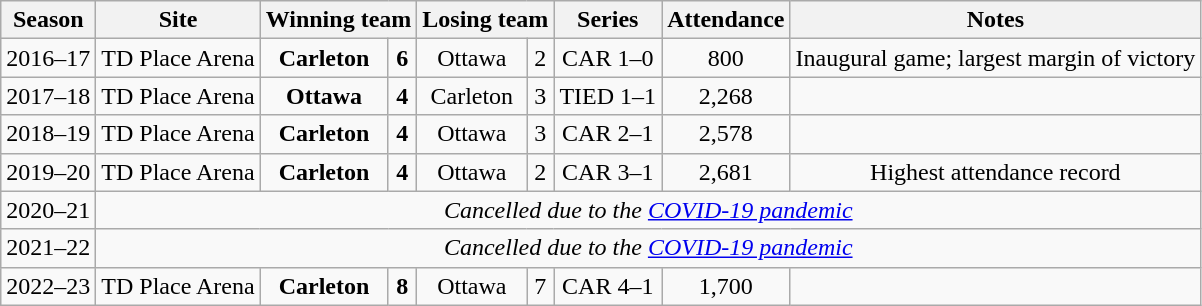<table class="wikitable">
<tr>
<th>Season</th>
<th>Site</th>
<th colspan=2>Winning team</th>
<th colspan=2>Losing team</th>
<th>Series</th>
<th colspan=1>Attendance</th>
<th>Notes</th>
</tr>
<tr align=center>
<td>2016–17</td>
<td>TD Place Arena</td>
<td><strong>Carleton</strong></td>
<td><strong>6</strong></td>
<td>Ottawa</td>
<td>2</td>
<td>CAR 1–0</td>
<td>800</td>
<td>Inaugural game; largest margin of victory</td>
</tr>
<tr align=center>
<td>2017–18</td>
<td>TD Place Arena</td>
<td><strong>Ottawa</strong></td>
<td><strong>4</strong></td>
<td>Carleton</td>
<td>3</td>
<td>TIED 1–1</td>
<td>2,268</td>
<td></td>
</tr>
<tr align=center>
<td>2018–19</td>
<td>TD Place Arena</td>
<td><strong>Carleton</strong></td>
<td><strong>4</strong></td>
<td>Ottawa</td>
<td>3</td>
<td>CAR 2–1</td>
<td>2,578</td>
<td></td>
</tr>
<tr align=center>
<td>2019–20</td>
<td>TD Place Arena</td>
<td><strong>Carleton</strong></td>
<td><strong>4</strong></td>
<td>Ottawa</td>
<td>2</td>
<td>CAR 3–1</td>
<td>2,681</td>
<td>Highest attendance record</td>
</tr>
<tr>
<td>2020–21</td>
<td align="center" colspan=8><em>Cancelled due to the <a href='#'>COVID-19 pandemic</a></em></td>
</tr>
<tr>
<td>2021–22</td>
<td align="center" colspan=8><em>Cancelled due to the <a href='#'>COVID-19 pandemic</a></em></td>
</tr>
<tr align=center>
<td>2022–23</td>
<td>TD Place Arena</td>
<td><strong>Carleton</strong></td>
<td><strong>8</strong></td>
<td>Ottawa</td>
<td>7</td>
<td>CAR 4–1</td>
<td>1,700</td>
<td></td>
</tr>
</table>
